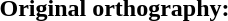<table class="toccolours" style="float:left; margin:1em">
<tr>
<td><strong>Original orthography:</strong><br></td>
</tr>
</table>
